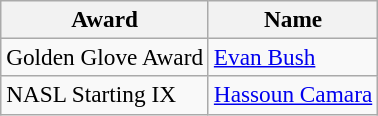<table class="wikitable" style="font-size:97%; text-align:left;">
<tr>
<th>Award</th>
<th>Name</th>
</tr>
<tr>
<td>Golden Glove Award</td>
<td style="text-align:left;"> <a href='#'>Evan Bush</a></td>
</tr>
<tr>
<td>NASL Starting IX</td>
<td style="text-align:left;"> <a href='#'>Hassoun Camara</a></td>
</tr>
</table>
